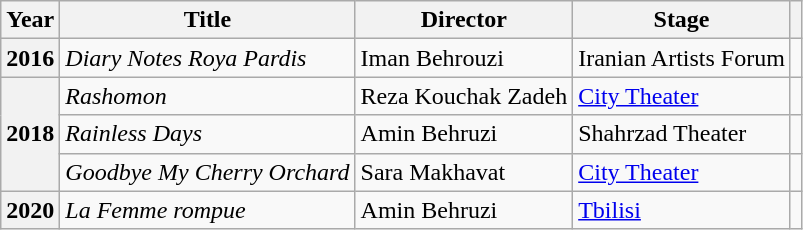<table class="wikitable plainrowheaders sortable"  style=font-size:100%>
<tr>
<th scope="col">Year</th>
<th scope="col">Title</th>
<th scope="col">Director</th>
<th scope="col">Stage</th>
<th scope="col" class="unsortable"></th>
</tr>
<tr>
<th scope=row>2016</th>
<td><em>Diary Notes Roya Pardis</em></td>
<td>Iman Behrouzi</td>
<td>Iranian Artists Forum</td>
<td></td>
</tr>
<tr>
<th scope=row rowspan="3">2018</th>
<td><em>Rashomon</em></td>
<td>Reza Kouchak Zadeh</td>
<td><a href='#'>City Theater</a></td>
<td></td>
</tr>
<tr>
<td><em>Rainless Days</em></td>
<td>Amin Behruzi</td>
<td>Shahrzad Theater</td>
<td></td>
</tr>
<tr>
<td><em>Goodbye My Cherry Orchard</em></td>
<td>Sara Makhavat</td>
<td><a href='#'>City Theater</a></td>
<td></td>
</tr>
<tr>
<th scope=row>2020</th>
<td><em>La Femme rompue</em></td>
<td>Amin Behruzi</td>
<td><a href='#'>Tbilisi</a></td>
<td></td>
</tr>
</table>
